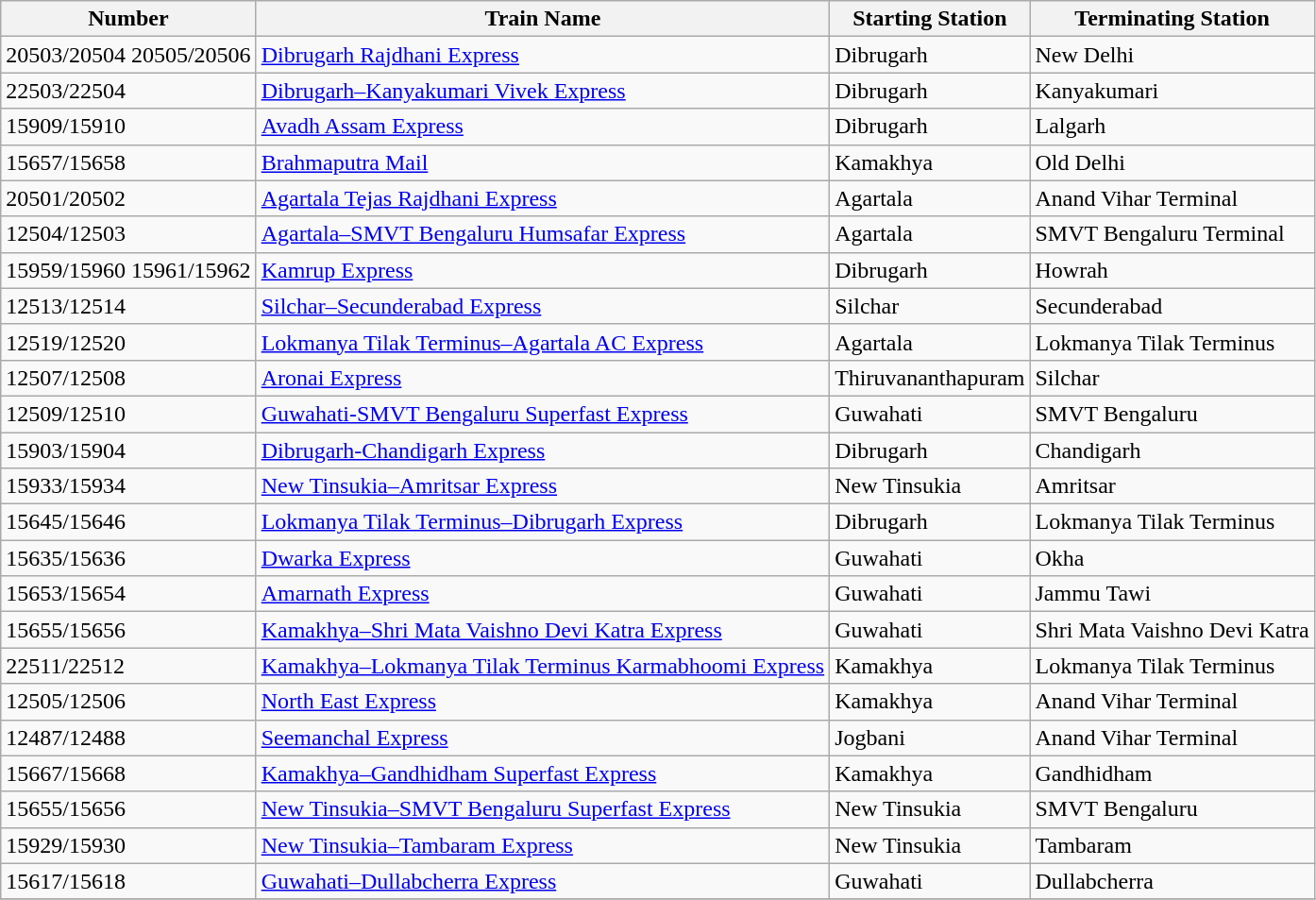<table class="wikitable sortable">
<tr>
<th>Number</th>
<th>Train Name</th>
<th>Starting Station</th>
<th>Terminating Station</th>
</tr>
<tr>
<td>20503/20504 20505/20506</td>
<td><a href='#'>Dibrugarh Rajdhani Express</a></td>
<td>Dibrugarh</td>
<td>New Delhi</td>
</tr>
<tr>
<td>22503/22504</td>
<td><a href='#'>Dibrugarh–Kanyakumari Vivek Express</a></td>
<td>Dibrugarh</td>
<td>Kanyakumari</td>
</tr>
<tr>
<td>15909/15910</td>
<td><a href='#'>Avadh Assam Express</a></td>
<td>Dibrugarh</td>
<td>Lalgarh</td>
</tr>
<tr>
<td>15657/15658</td>
<td><a href='#'>Brahmaputra Mail</a></td>
<td>Kamakhya</td>
<td>Old Delhi</td>
</tr>
<tr>
<td>20501/20502</td>
<td><a href='#'>Agartala Tejas Rajdhani Express</a></td>
<td>Agartala</td>
<td>Anand Vihar Terminal</td>
</tr>
<tr>
<td>12504/12503</td>
<td><a href='#'>Agartala–SMVT Bengaluru Humsafar Express</a></td>
<td>Agartala</td>
<td>SMVT Bengaluru Terminal</td>
</tr>
<tr>
<td>15959/15960 15961/15962</td>
<td><a href='#'>Kamrup Express</a></td>
<td>Dibrugarh</td>
<td>Howrah</td>
</tr>
<tr>
<td>12513/12514</td>
<td><a href='#'>Silchar–Secunderabad Express</a></td>
<td>Silchar</td>
<td>Secunderabad</td>
</tr>
<tr>
<td>12519/12520</td>
<td><a href='#'>Lokmanya Tilak Terminus–Agartala AC Express</a></td>
<td>Agartala</td>
<td>Lokmanya Tilak Terminus</td>
</tr>
<tr>
<td>12507/12508</td>
<td><a href='#'>Aronai Express</a></td>
<td>Thiruvananthapuram</td>
<td>Silchar</td>
</tr>
<tr>
<td>12509/12510</td>
<td><a href='#'>Guwahati-SMVT Bengaluru Superfast Express</a></td>
<td>Guwahati</td>
<td>SMVT Bengaluru</td>
</tr>
<tr>
<td>15903/15904</td>
<td><a href='#'>Dibrugarh-Chandigarh Express</a></td>
<td>Dibrugarh</td>
<td>Chandigarh</td>
</tr>
<tr>
<td>15933/15934</td>
<td><a href='#'>New Tinsukia–Amritsar Express</a></td>
<td>New Tinsukia</td>
<td>Amritsar</td>
</tr>
<tr>
<td>15645/15646</td>
<td><a href='#'>Lokmanya Tilak Terminus–Dibrugarh Express</a></td>
<td>Dibrugarh</td>
<td>Lokmanya Tilak Terminus</td>
</tr>
<tr>
<td>15635/15636</td>
<td><a href='#'>Dwarka Express</a></td>
<td>Guwahati</td>
<td>Okha</td>
</tr>
<tr>
<td>15653/15654</td>
<td><a href='#'>Amarnath Express</a></td>
<td>Guwahati</td>
<td>Jammu Tawi</td>
</tr>
<tr>
<td>15655/15656</td>
<td><a href='#'>Kamakhya–Shri Mata Vaishno Devi Katra Express</a></td>
<td>Guwahati</td>
<td>Shri Mata Vaishno Devi Katra</td>
</tr>
<tr>
<td>22511/22512</td>
<td><a href='#'>Kamakhya–Lokmanya Tilak Terminus Karmabhoomi Express</a></td>
<td>Kamakhya</td>
<td>Lokmanya Tilak Terminus</td>
</tr>
<tr>
<td>12505/12506</td>
<td><a href='#'>North East Express</a></td>
<td>Kamakhya</td>
<td>Anand Vihar Terminal</td>
</tr>
<tr>
<td>12487/12488</td>
<td><a href='#'>Seemanchal Express</a></td>
<td>Jogbani</td>
<td>Anand Vihar Terminal</td>
</tr>
<tr>
<td>15667/15668</td>
<td><a href='#'>Kamakhya–Gandhidham Superfast Express</a></td>
<td>Kamakhya</td>
<td>Gandhidham</td>
</tr>
<tr>
<td>15655/15656</td>
<td><a href='#'>New Tinsukia–SMVT Bengaluru Superfast Express</a></td>
<td>New Tinsukia</td>
<td>SMVT Bengaluru</td>
</tr>
<tr>
<td>15929/15930</td>
<td><a href='#'>New Tinsukia–Tambaram Express</a></td>
<td>New Tinsukia</td>
<td>Tambaram</td>
</tr>
<tr>
<td>15617/15618</td>
<td><a href='#'>Guwahati–Dullabcherra Express</a></td>
<td>Guwahati</td>
<td>Dullabcherra</td>
</tr>
<tr>
</tr>
</table>
